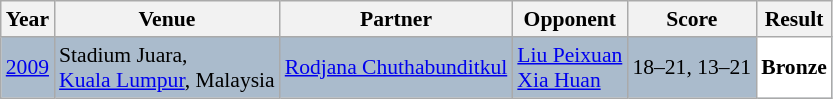<table class="sortable wikitable" style="font-size: 90%;">
<tr>
<th>Year</th>
<th>Venue</th>
<th>Partner</th>
<th>Opponent</th>
<th>Score</th>
<th>Result</th>
</tr>
<tr style="background:#AABBCC">
<td align="center"><a href='#'>2009</a></td>
<td align="left">Stadium Juara,<br><a href='#'>Kuala Lumpur</a>, Malaysia</td>
<td align="left"> <a href='#'>Rodjana Chuthabunditkul</a></td>
<td align="left"> <a href='#'>Liu Peixuan</a><br> <a href='#'>Xia Huan</a></td>
<td align="left">18–21, 13–21</td>
<td style="text-align:left; background:white"> <strong>Bronze</strong></td>
</tr>
</table>
